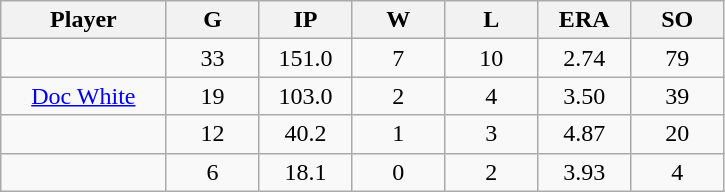<table class="wikitable sortable">
<tr>
<th bgcolor="#DDDDFF" width="16%">Player</th>
<th bgcolor="#DDDDFF" width="9%">G</th>
<th bgcolor="#DDDDFF" width="9%">IP</th>
<th bgcolor="#DDDDFF" width="9%">W</th>
<th bgcolor="#DDDDFF" width="9%">L</th>
<th bgcolor="#DDDDFF" width="9%">ERA</th>
<th bgcolor="#DDDDFF" width="9%">SO</th>
</tr>
<tr align="center">
<td></td>
<td>33</td>
<td>151.0</td>
<td>7</td>
<td>10</td>
<td>2.74</td>
<td>79</td>
</tr>
<tr align="center">
<td><a href='#'>Doc White</a></td>
<td>19</td>
<td>103.0</td>
<td>2</td>
<td>4</td>
<td>3.50</td>
<td>39</td>
</tr>
<tr align=center>
<td></td>
<td>12</td>
<td>40.2</td>
<td>1</td>
<td>3</td>
<td>4.87</td>
<td>20</td>
</tr>
<tr align="center">
<td></td>
<td>6</td>
<td>18.1</td>
<td>0</td>
<td>2</td>
<td>3.93</td>
<td>4</td>
</tr>
</table>
